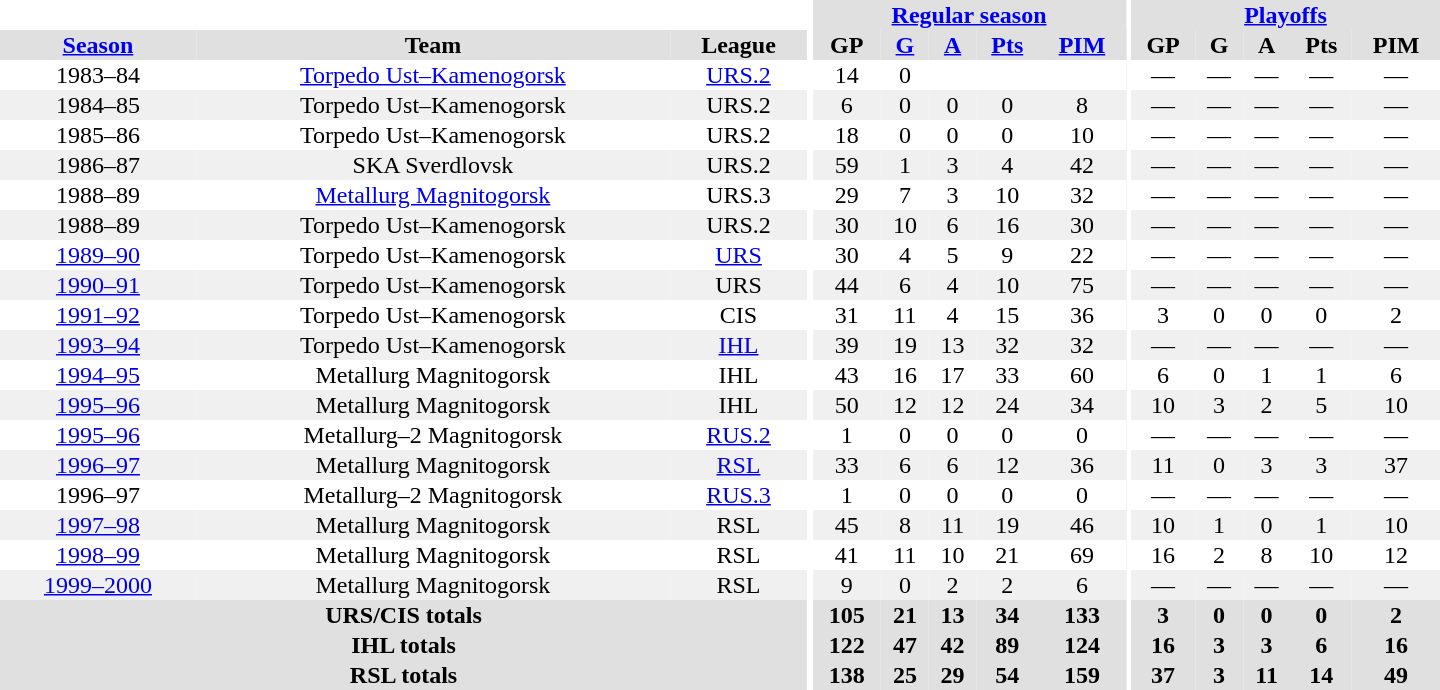<table border="0" cellpadding="1" cellspacing="0" style="text-align:center; width:60em">
<tr bgcolor="#e0e0e0">
<th colspan="3" bgcolor="#ffffff"></th>
<th rowspan="99" bgcolor="#ffffff"></th>
<th colspan="5"><a href='#'>Regular season</a></th>
<th rowspan="99" bgcolor="#ffffff"></th>
<th colspan="5"><a href='#'>Playoffs</a></th>
</tr>
<tr bgcolor="#e0e0e0">
<th><a href='#'>Season</a></th>
<th>Team</th>
<th>League</th>
<th>GP</th>
<th><a href='#'>G</a></th>
<th><a href='#'>A</a></th>
<th><a href='#'>Pts</a></th>
<th><a href='#'>PIM</a></th>
<th>GP</th>
<th>G</th>
<th>A</th>
<th>Pts</th>
<th>PIM</th>
</tr>
<tr>
<td>1983–84</td>
<td><a href='#'>Torpedo Ust–Kamenogorsk</a></td>
<td><a href='#'>URS.2</a></td>
<td>14</td>
<td>0</td>
<td></td>
<td></td>
<td></td>
<td>—</td>
<td>—</td>
<td>—</td>
<td>—</td>
<td>—</td>
</tr>
<tr bgcolor="#f0f0f0">
<td>1984–85</td>
<td>Torpedo Ust–Kamenogorsk</td>
<td>URS.2</td>
<td>6</td>
<td>0</td>
<td>0</td>
<td>0</td>
<td>8</td>
<td>—</td>
<td>—</td>
<td>—</td>
<td>—</td>
<td>—</td>
</tr>
<tr>
<td>1985–86</td>
<td>Torpedo Ust–Kamenogorsk</td>
<td>URS.2</td>
<td>18</td>
<td>0</td>
<td>0</td>
<td>0</td>
<td>10</td>
<td>—</td>
<td>—</td>
<td>—</td>
<td>—</td>
<td>—</td>
</tr>
<tr bgcolor="#f0f0f0">
<td>1986–87</td>
<td>SKA Sverdlovsk</td>
<td>URS.2</td>
<td>59</td>
<td>1</td>
<td>3</td>
<td>4</td>
<td>42</td>
<td>—</td>
<td>—</td>
<td>—</td>
<td>—</td>
<td>—</td>
</tr>
<tr>
<td>1988–89</td>
<td><a href='#'>Metallurg Magnitogorsk</a></td>
<td>URS.3</td>
<td>29</td>
<td>7</td>
<td>3</td>
<td>10</td>
<td>32</td>
<td>—</td>
<td>—</td>
<td>—</td>
<td>—</td>
<td>—</td>
</tr>
<tr bgcolor="#f0f0f0">
<td>1988–89</td>
<td>Torpedo Ust–Kamenogorsk</td>
<td>URS.2</td>
<td>30</td>
<td>10</td>
<td>6</td>
<td>16</td>
<td>30</td>
<td>—</td>
<td>—</td>
<td>—</td>
<td>—</td>
<td>—</td>
</tr>
<tr>
<td><a href='#'>1989–90</a></td>
<td>Torpedo Ust–Kamenogorsk</td>
<td><a href='#'>URS</a></td>
<td>30</td>
<td>4</td>
<td>5</td>
<td>9</td>
<td>22</td>
<td>—</td>
<td>—</td>
<td>—</td>
<td>—</td>
<td>—</td>
</tr>
<tr bgcolor="#f0f0f0">
<td><a href='#'>1990–91</a></td>
<td>Torpedo Ust–Kamenogorsk</td>
<td>URS</td>
<td>44</td>
<td>6</td>
<td>4</td>
<td>10</td>
<td>75</td>
<td>—</td>
<td>—</td>
<td>—</td>
<td>—</td>
<td>—</td>
</tr>
<tr>
<td><a href='#'>1991–92</a></td>
<td>Torpedo Ust–Kamenogorsk</td>
<td>CIS</td>
<td>31</td>
<td>11</td>
<td>4</td>
<td>15</td>
<td>36</td>
<td>3</td>
<td>0</td>
<td>0</td>
<td>0</td>
<td>2</td>
</tr>
<tr bgcolor="#f0f0f0">
<td><a href='#'>1993–94</a></td>
<td>Torpedo Ust–Kamenogorsk</td>
<td><a href='#'>IHL</a></td>
<td>39</td>
<td>19</td>
<td>13</td>
<td>32</td>
<td>32</td>
<td>—</td>
<td>—</td>
<td>—</td>
<td>—</td>
<td>—</td>
</tr>
<tr>
<td><a href='#'>1994–95</a></td>
<td>Metallurg Magnitogorsk</td>
<td>IHL</td>
<td>43</td>
<td>16</td>
<td>17</td>
<td>33</td>
<td>60</td>
<td>6</td>
<td>0</td>
<td>1</td>
<td>1</td>
<td>6</td>
</tr>
<tr bgcolor="#f0f0f0">
<td><a href='#'>1995–96</a></td>
<td>Metallurg Magnitogorsk</td>
<td>IHL</td>
<td>50</td>
<td>12</td>
<td>12</td>
<td>24</td>
<td>34</td>
<td>10</td>
<td>3</td>
<td>2</td>
<td>5</td>
<td>10</td>
</tr>
<tr>
<td><a href='#'>1995–96</a></td>
<td>Metallurg–2 Magnitogorsk</td>
<td><a href='#'>RUS.2</a></td>
<td>1</td>
<td>0</td>
<td>0</td>
<td>0</td>
<td>0</td>
<td>—</td>
<td>—</td>
<td>—</td>
<td>—</td>
<td>—</td>
</tr>
<tr bgcolor="#f0f0f0">
<td><a href='#'>1996–97</a></td>
<td>Metallurg Magnitogorsk</td>
<td><a href='#'>RSL</a></td>
<td>33</td>
<td>6</td>
<td>6</td>
<td>12</td>
<td>36</td>
<td>11</td>
<td>0</td>
<td>3</td>
<td>3</td>
<td>37</td>
</tr>
<tr>
<td>1996–97</td>
<td>Metallurg–2 Magnitogorsk</td>
<td><a href='#'>RUS.3</a></td>
<td>1</td>
<td>0</td>
<td>0</td>
<td>0</td>
<td>0</td>
<td>—</td>
<td>—</td>
<td>—</td>
<td>—</td>
<td>—</td>
</tr>
<tr bgcolor="#f0f0f0">
<td><a href='#'>1997–98</a></td>
<td>Metallurg Magnitogorsk</td>
<td>RSL</td>
<td>45</td>
<td>8</td>
<td>11</td>
<td>19</td>
<td>46</td>
<td>10</td>
<td>1</td>
<td>0</td>
<td>1</td>
<td>10</td>
</tr>
<tr>
<td><a href='#'>1998–99</a></td>
<td>Metallurg Magnitogorsk</td>
<td>RSL</td>
<td>41</td>
<td>11</td>
<td>10</td>
<td>21</td>
<td>69</td>
<td>16</td>
<td>2</td>
<td>8</td>
<td>10</td>
<td>12</td>
</tr>
<tr bgcolor="#f0f0f0">
<td><a href='#'>1999–2000</a></td>
<td>Metallurg Magnitogorsk</td>
<td>RSL</td>
<td>9</td>
<td>0</td>
<td>2</td>
<td>2</td>
<td>6</td>
<td>—</td>
<td>—</td>
<td>—</td>
<td>—</td>
<td>—</td>
</tr>
<tr bgcolor="#e0e0e0">
<th colspan="3">URS/CIS totals</th>
<th>105</th>
<th>21</th>
<th>13</th>
<th>34</th>
<th>133</th>
<th>3</th>
<th>0</th>
<th>0</th>
<th>0</th>
<th>2</th>
</tr>
<tr bgcolor="#e0e0e0">
<th colspan="3">IHL totals</th>
<th>122</th>
<th>47</th>
<th>42</th>
<th>89</th>
<th>124</th>
<th>16</th>
<th>3</th>
<th>3</th>
<th>6</th>
<th>16</th>
</tr>
<tr bgcolor="#e0e0e0">
<th colspan="3">RSL totals</th>
<th>138</th>
<th>25</th>
<th>29</th>
<th>54</th>
<th>159</th>
<th>37</th>
<th>3</th>
<th>11</th>
<th>14</th>
<th>49</th>
</tr>
</table>
